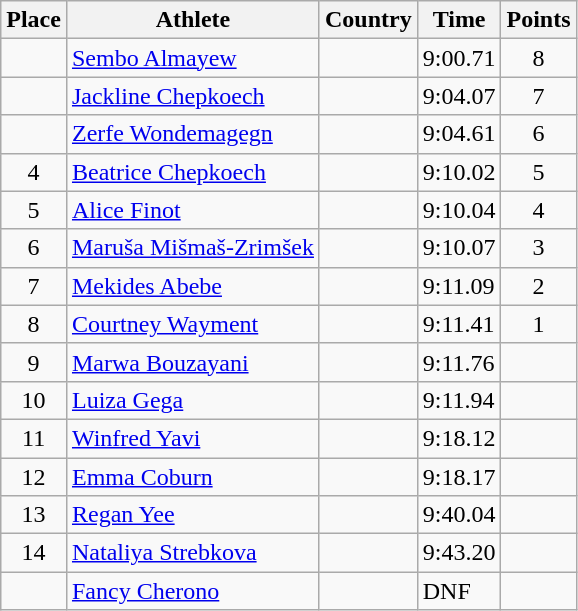<table class="wikitable">
<tr>
<th>Place</th>
<th>Athlete</th>
<th>Country</th>
<th>Time</th>
<th>Points</th>
</tr>
<tr>
<td align=center></td>
<td><a href='#'>Sembo Almayew</a></td>
<td></td>
<td>9:00.71</td>
<td align=center>8</td>
</tr>
<tr>
<td align=center></td>
<td><a href='#'>Jackline Chepkoech</a></td>
<td></td>
<td>9:04.07</td>
<td align=center>7</td>
</tr>
<tr>
<td align=center></td>
<td><a href='#'>Zerfe Wondemagegn</a></td>
<td></td>
<td>9:04.61</td>
<td align=center>6</td>
</tr>
<tr>
<td align=center>4</td>
<td><a href='#'>Beatrice Chepkoech</a></td>
<td></td>
<td>9:10.02</td>
<td align=center>5</td>
</tr>
<tr>
<td align=center>5</td>
<td><a href='#'>Alice Finot</a></td>
<td></td>
<td>9:10.04</td>
<td align=center>4</td>
</tr>
<tr>
<td align=center>6</td>
<td><a href='#'>Maruša Mišmaš-Zrimšek</a></td>
<td></td>
<td>9:10.07</td>
<td align=center>3</td>
</tr>
<tr>
<td align=center>7</td>
<td><a href='#'>Mekides Abebe</a></td>
<td></td>
<td>9:11.09</td>
<td align=center>2</td>
</tr>
<tr>
<td align=center>8</td>
<td><a href='#'>Courtney Wayment</a></td>
<td></td>
<td>9:11.41</td>
<td align=center>1</td>
</tr>
<tr>
<td align=center>9</td>
<td><a href='#'>Marwa Bouzayani</a></td>
<td></td>
<td>9:11.76</td>
<td align=center></td>
</tr>
<tr>
<td align=center>10</td>
<td><a href='#'>Luiza Gega</a></td>
<td></td>
<td>9:11.94</td>
<td align=center></td>
</tr>
<tr>
<td align=center>11</td>
<td><a href='#'>Winfred Yavi</a></td>
<td></td>
<td>9:18.12</td>
<td align=center></td>
</tr>
<tr>
<td align=center>12</td>
<td><a href='#'>Emma Coburn</a></td>
<td></td>
<td>9:18.17</td>
<td align=center></td>
</tr>
<tr>
<td align=center>13</td>
<td><a href='#'>Regan Yee</a></td>
<td></td>
<td>9:40.04</td>
<td align=center></td>
</tr>
<tr>
<td align=center>14</td>
<td><a href='#'>Nataliya Strebkova</a></td>
<td></td>
<td>9:43.20</td>
<td align=center></td>
</tr>
<tr>
<td align=center></td>
<td><a href='#'>Fancy Cherono</a></td>
<td></td>
<td>DNF</td>
<td align=center></td>
</tr>
</table>
